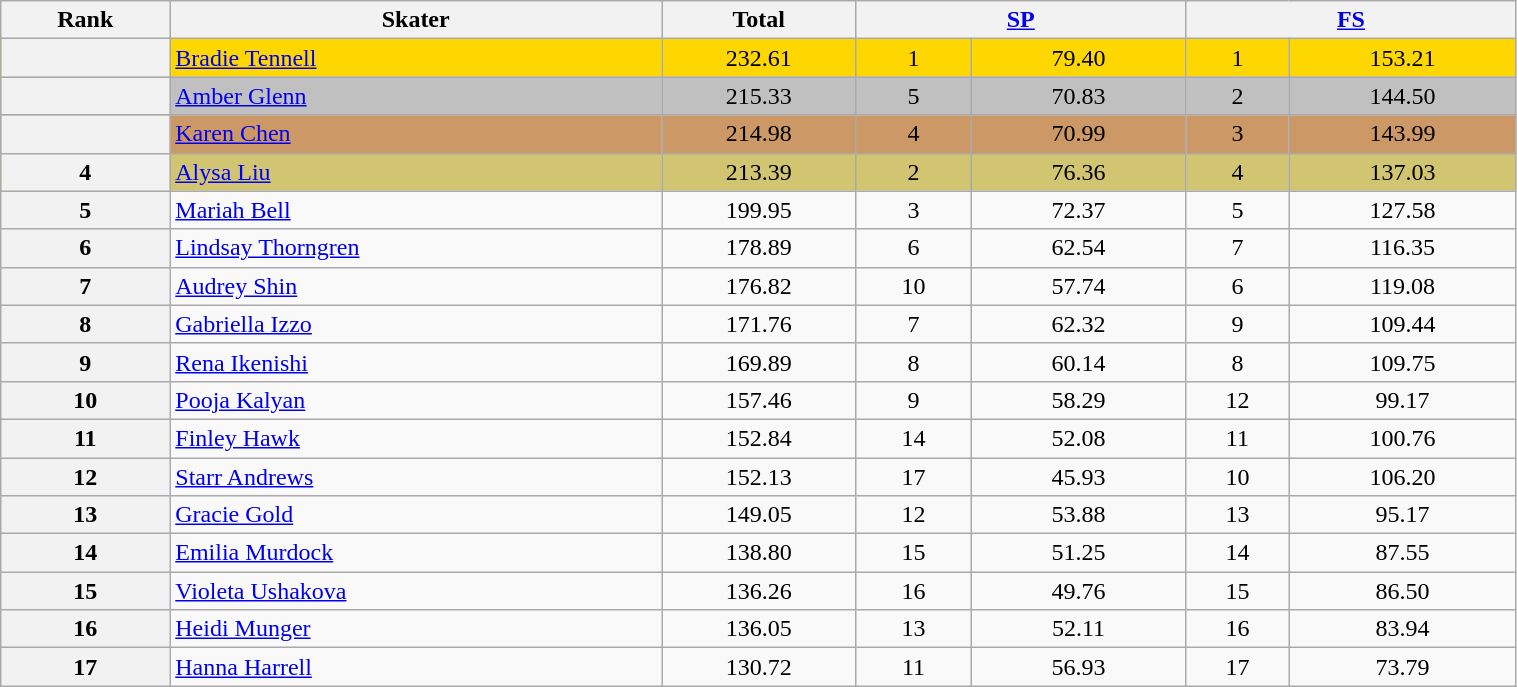<table class="wikitable sortable" style="text-align:left; width:80%">
<tr>
<th scope="col">Rank</th>
<th scope="col">Skater</th>
<th scope="col">Total</th>
<th scope="col" colspan="2" width="80px"><a href='#'>SP</a></th>
<th scope="col" colspan="2" width="80px"><a href='#'>FS</a></th>
</tr>
<tr bgcolor="gold">
<th scope="row"></th>
<td><a href='#'>Bradie Tennell</a></td>
<td align="center">232.61</td>
<td align="center">1</td>
<td align="center">79.40</td>
<td align="center">1</td>
<td align="center">153.21</td>
</tr>
<tr bgcolor="silver">
<th scope="row"></th>
<td><a href='#'>Amber Glenn</a></td>
<td align="center">215.33</td>
<td align="center">5</td>
<td align="center">70.83</td>
<td align="center">2</td>
<td align="center">144.50</td>
</tr>
<tr bgcolor="cc9966">
<th scope="row"></th>
<td><a href='#'>Karen Chen</a></td>
<td align="center">214.98</td>
<td align="center">4</td>
<td align="center">70.99</td>
<td align="center">3</td>
<td align="center">143.99</td>
</tr>
<tr bgcolor="#d1c571">
<th scope="row">4</th>
<td><a href='#'>Alysa Liu</a></td>
<td align="center">213.39</td>
<td align="center">2</td>
<td align="center">76.36</td>
<td align="center">4</td>
<td align="center">137.03</td>
</tr>
<tr>
<th scope="row">5</th>
<td><a href='#'>Mariah Bell</a></td>
<td align="center">199.95</td>
<td align="center">3</td>
<td align="center">72.37</td>
<td align="center">5</td>
<td align="center">127.58</td>
</tr>
<tr>
<th scope="row">6</th>
<td><a href='#'>Lindsay Thorngren</a></td>
<td align="center">178.89</td>
<td align="center">6</td>
<td align="center">62.54</td>
<td align="center">7</td>
<td align="center">116.35</td>
</tr>
<tr>
<th scope="row">7</th>
<td><a href='#'>Audrey Shin</a></td>
<td align="center">176.82</td>
<td align="center">10</td>
<td align="center">57.74</td>
<td align="center">6</td>
<td align="center">119.08</td>
</tr>
<tr>
<th scope="row">8</th>
<td><a href='#'>Gabriella Izzo</a></td>
<td align="center">171.76</td>
<td align="center">7</td>
<td align="center">62.32</td>
<td align="center">9</td>
<td align="center">109.44</td>
</tr>
<tr>
<th scope="row">9</th>
<td><a href='#'>Rena Ikenishi</a></td>
<td align="center">169.89</td>
<td align="center">8</td>
<td align="center">60.14</td>
<td align="center">8</td>
<td align="center">109.75</td>
</tr>
<tr>
<th scope="row">10</th>
<td><a href='#'>Pooja Kalyan</a></td>
<td align="center">157.46</td>
<td align="center">9</td>
<td align="center">58.29</td>
<td align="center">12</td>
<td align="center">99.17</td>
</tr>
<tr>
<th scope="row">11</th>
<td><a href='#'>Finley Hawk</a></td>
<td align="center">152.84</td>
<td align="center">14</td>
<td align="center">52.08</td>
<td align="center">11</td>
<td align="center">100.76</td>
</tr>
<tr>
<th scope="row">12</th>
<td><a href='#'>Starr Andrews</a></td>
<td align="center">152.13</td>
<td align="center">17</td>
<td align="center">45.93</td>
<td align="center">10</td>
<td align="center">106.20</td>
</tr>
<tr>
<th scope="row">13</th>
<td><a href='#'>Gracie Gold</a></td>
<td align="center">149.05</td>
<td align="center">12</td>
<td align="center">53.88</td>
<td align="center">13</td>
<td align="center">95.17</td>
</tr>
<tr>
<th scope="row">14</th>
<td><a href='#'>Emilia Murdock</a></td>
<td align="center">138.80</td>
<td align="center">15</td>
<td align="center">51.25</td>
<td align="center">14</td>
<td align="center">87.55</td>
</tr>
<tr>
<th scope="row">15</th>
<td><a href='#'>Violeta Ushakova</a></td>
<td align="center">136.26</td>
<td align="center">16</td>
<td align="center">49.76</td>
<td align="center">15</td>
<td align="center">86.50</td>
</tr>
<tr>
<th scope="row">16</th>
<td><a href='#'>Heidi Munger</a></td>
<td align="center">136.05</td>
<td align="center">13</td>
<td align="center">52.11</td>
<td align="center">16</td>
<td align="center">83.94</td>
</tr>
<tr>
<th scope="row">17</th>
<td><a href='#'>Hanna Harrell</a></td>
<td align="center">130.72</td>
<td align="center">11</td>
<td align="center">56.93</td>
<td align="center">17</td>
<td align="center">73.79</td>
</tr>
</table>
